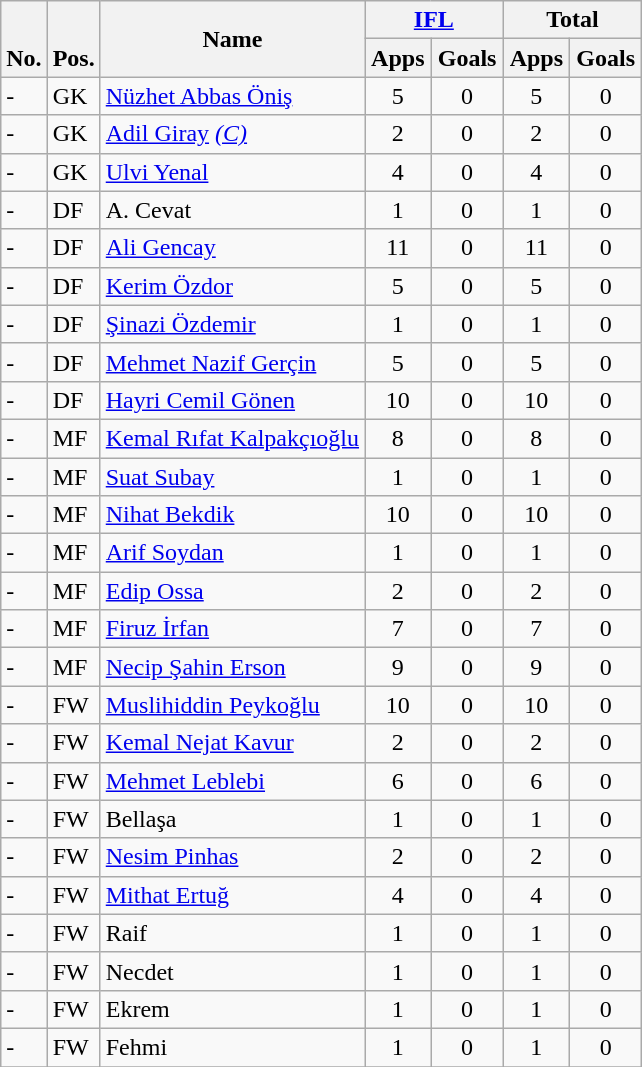<table class="wikitable" style="text-align:center">
<tr>
<th rowspan="2" valign="bottom">No.</th>
<th rowspan="2" valign="bottom">Pos.</th>
<th rowspan="2">Name</th>
<th colspan="2" width="85"><a href='#'>IFL</a></th>
<th colspan="2" width="85">Total</th>
</tr>
<tr>
<th>Apps</th>
<th>Goals</th>
<th>Apps</th>
<th>Goals</th>
</tr>
<tr>
<td align="left">-</td>
<td align="left">GK</td>
<td align="left"> <a href='#'>Nüzhet Abbas Öniş</a></td>
<td>5</td>
<td>0</td>
<td>5</td>
<td>0</td>
</tr>
<tr>
<td align="left">-</td>
<td align="left">GK</td>
<td align="left"> <a href='#'>Adil Giray</a> <em><a href='#'>(C)</a></em></td>
<td>2</td>
<td>0</td>
<td>2</td>
<td>0</td>
</tr>
<tr>
<td align="left">-</td>
<td align="left">GK</td>
<td align="left"> <a href='#'>Ulvi Yenal</a></td>
<td>4</td>
<td>0</td>
<td>4</td>
<td>0</td>
</tr>
<tr>
<td align="left">-</td>
<td align="left">DF</td>
<td align="left"> A. Cevat</td>
<td>1</td>
<td>0</td>
<td>1</td>
<td>0</td>
</tr>
<tr>
<td align="left">-</td>
<td align="left">DF</td>
<td align="left"> <a href='#'>Ali Gencay</a></td>
<td>11</td>
<td>0</td>
<td>11</td>
<td>0</td>
</tr>
<tr>
<td align="left">-</td>
<td align="left">DF</td>
<td align="left"> <a href='#'>Kerim Özdor</a></td>
<td>5</td>
<td>0</td>
<td>5</td>
<td>0</td>
</tr>
<tr>
<td align="left">-</td>
<td align="left">DF</td>
<td align="left"> <a href='#'>Şinazi Özdemir</a></td>
<td>1</td>
<td>0</td>
<td>1</td>
<td>0</td>
</tr>
<tr>
<td align="left">-</td>
<td align="left">DF</td>
<td align="left"> <a href='#'>Mehmet Nazif Gerçin</a></td>
<td>5</td>
<td>0</td>
<td>5</td>
<td>0</td>
</tr>
<tr>
<td align="left">-</td>
<td align="left">DF</td>
<td align="left"> <a href='#'>Hayri Cemil Gönen</a></td>
<td>10</td>
<td>0</td>
<td>10</td>
<td>0</td>
</tr>
<tr>
<td align="left">-</td>
<td align="left">MF</td>
<td align="left"> <a href='#'>Kemal Rıfat Kalpakçıoğlu</a></td>
<td>8</td>
<td>0</td>
<td>8</td>
<td>0</td>
</tr>
<tr>
<td align="left">-</td>
<td align="left">MF</td>
<td align="left"> <a href='#'>Suat Subay</a></td>
<td>1</td>
<td>0</td>
<td>1</td>
<td>0</td>
</tr>
<tr>
<td align="left">-</td>
<td align="left">MF</td>
<td align="left"> <a href='#'>Nihat Bekdik</a></td>
<td>10</td>
<td>0</td>
<td>10</td>
<td>0</td>
</tr>
<tr>
<td align="left">-</td>
<td align="left">MF</td>
<td align="left"> <a href='#'>Arif Soydan</a></td>
<td>1</td>
<td>0</td>
<td>1</td>
<td>0</td>
</tr>
<tr>
<td align="left">-</td>
<td align="left">MF</td>
<td align="left"> <a href='#'>Edip Ossa</a></td>
<td>2</td>
<td>0</td>
<td>2</td>
<td>0</td>
</tr>
<tr>
<td align="left">-</td>
<td align="left">MF</td>
<td align="left"> <a href='#'>Firuz İrfan</a></td>
<td>7</td>
<td>0</td>
<td>7</td>
<td>0</td>
</tr>
<tr>
<td align="left">-</td>
<td align="left">MF</td>
<td align="left"> <a href='#'>Necip Şahin Erson</a></td>
<td>9</td>
<td>0</td>
<td>9</td>
<td>0</td>
</tr>
<tr>
<td align="left">-</td>
<td align="left">FW</td>
<td align="left"> <a href='#'>Muslihiddin Peykoğlu</a></td>
<td>10</td>
<td>0</td>
<td>10</td>
<td>0</td>
</tr>
<tr>
<td align="left">-</td>
<td align="left">FW</td>
<td align="left"> <a href='#'>Kemal Nejat Kavur</a></td>
<td>2</td>
<td>0</td>
<td>2</td>
<td>0</td>
</tr>
<tr>
<td align="left">-</td>
<td align="left">FW</td>
<td align="left"> <a href='#'>Mehmet Leblebi</a></td>
<td>6</td>
<td>0</td>
<td>6</td>
<td>0</td>
</tr>
<tr>
<td align="left">-</td>
<td align="left">FW</td>
<td align="left"> Bellaşa</td>
<td>1</td>
<td>0</td>
<td>1</td>
<td>0</td>
</tr>
<tr>
<td align="left">-</td>
<td align="left">FW</td>
<td align="left"> <a href='#'>Nesim Pinhas</a></td>
<td>2</td>
<td>0</td>
<td>2</td>
<td>0</td>
</tr>
<tr>
<td align="left">-</td>
<td align="left">FW</td>
<td align="left"> <a href='#'>Mithat Ertuğ</a></td>
<td>4</td>
<td>0</td>
<td>4</td>
<td>0</td>
</tr>
<tr>
<td align="left">-</td>
<td align="left">FW</td>
<td align="left"> Raif</td>
<td>1</td>
<td>0</td>
<td>1</td>
<td>0</td>
</tr>
<tr>
<td align="left">-</td>
<td align="left">FW</td>
<td align="left"> Necdet</td>
<td>1</td>
<td>0</td>
<td>1</td>
<td>0</td>
</tr>
<tr>
<td align="left">-</td>
<td align="left">FW</td>
<td align="left"> Ekrem</td>
<td>1</td>
<td>0</td>
<td>1</td>
<td>0</td>
</tr>
<tr>
<td align="left">-</td>
<td align="left">FW</td>
<td align="left"> Fehmi</td>
<td>1</td>
<td>0</td>
<td>1</td>
<td>0</td>
</tr>
<tr>
</tr>
</table>
